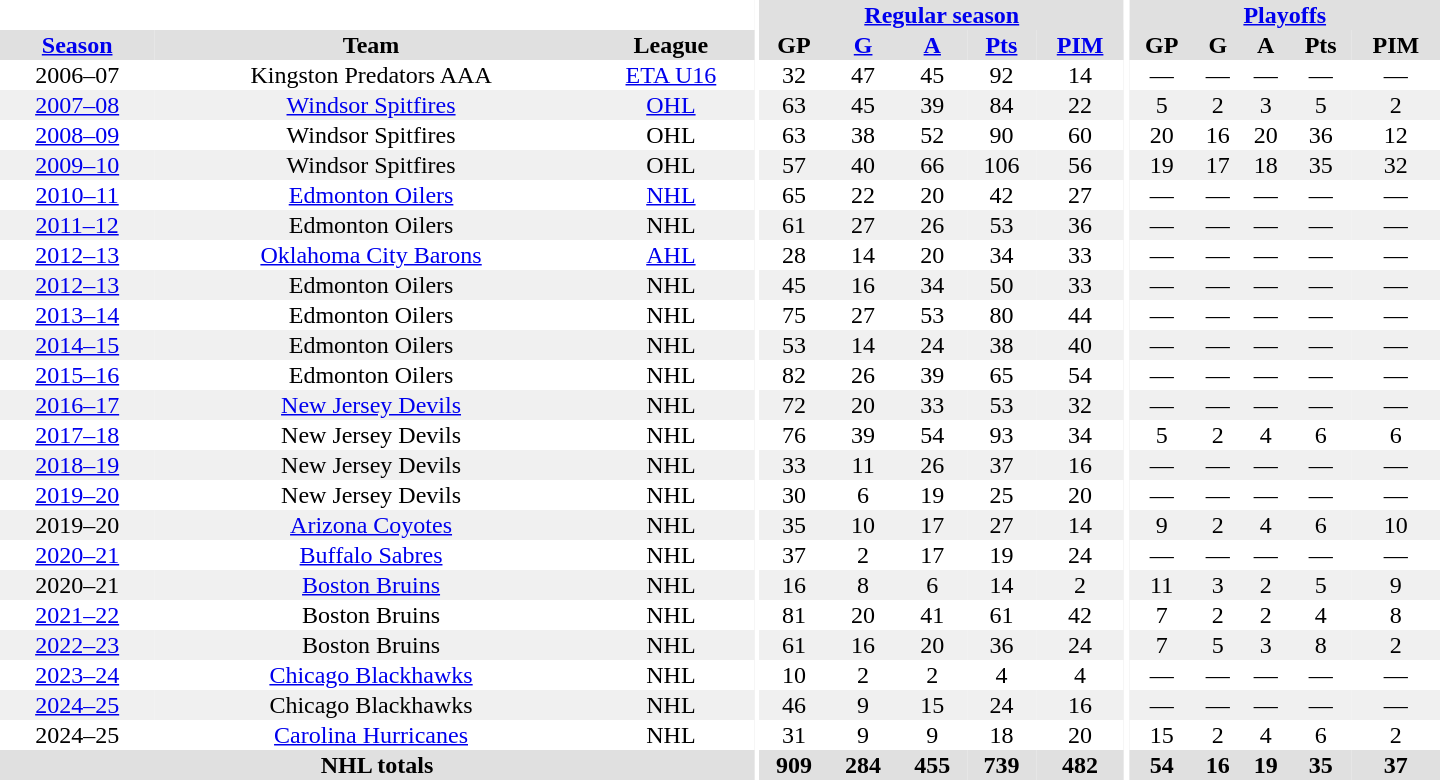<table border="0" cellpadding="1" cellspacing="0" style="text-align:center; width:60em;">
<tr bgcolor="#e0e0e0">
<th colspan="3" bgcolor="#ffffff"></th>
<th rowspan="100" bgcolor="#ffffff"></th>
<th colspan="5"><a href='#'>Regular season</a></th>
<th rowspan="100" bgcolor="#ffffff"></th>
<th colspan="5"><a href='#'>Playoffs</a></th>
</tr>
<tr bgcolor="#e0e0e0">
<th><a href='#'>Season</a></th>
<th>Team</th>
<th>League</th>
<th>GP</th>
<th><a href='#'>G</a></th>
<th><a href='#'>A</a></th>
<th><a href='#'>Pts</a></th>
<th><a href='#'>PIM</a></th>
<th>GP</th>
<th>G</th>
<th>A</th>
<th>Pts</th>
<th>PIM</th>
</tr>
<tr>
<td>2006–07</td>
<td>Kingston Predators AAA</td>
<td><a href='#'>ETA U16</a></td>
<td>32</td>
<td>47</td>
<td>45</td>
<td>92</td>
<td>14</td>
<td>—</td>
<td>—</td>
<td>—</td>
<td>—</td>
<td>—</td>
</tr>
<tr bgcolor="#f0f0f0">
<td><a href='#'>2007–08</a></td>
<td><a href='#'>Windsor Spitfires</a></td>
<td><a href='#'>OHL</a></td>
<td>63</td>
<td>45</td>
<td>39</td>
<td>84</td>
<td>22</td>
<td>5</td>
<td>2</td>
<td>3</td>
<td>5</td>
<td>2</td>
</tr>
<tr>
<td><a href='#'>2008–09</a></td>
<td>Windsor Spitfires</td>
<td>OHL</td>
<td>63</td>
<td>38</td>
<td>52</td>
<td>90</td>
<td>60</td>
<td>20</td>
<td>16</td>
<td>20</td>
<td>36</td>
<td>12</td>
</tr>
<tr bgcolor="#f0f0f0">
<td><a href='#'>2009–10</a></td>
<td>Windsor Spitfires</td>
<td>OHL</td>
<td>57</td>
<td>40</td>
<td>66</td>
<td>106</td>
<td>56</td>
<td>19</td>
<td>17</td>
<td>18</td>
<td>35</td>
<td>32</td>
</tr>
<tr>
<td><a href='#'>2010–11</a></td>
<td><a href='#'>Edmonton Oilers</a></td>
<td><a href='#'>NHL</a></td>
<td>65</td>
<td>22</td>
<td>20</td>
<td>42</td>
<td>27</td>
<td>—</td>
<td>—</td>
<td>—</td>
<td>—</td>
<td>—</td>
</tr>
<tr bgcolor="#f0f0f0">
<td><a href='#'>2011–12</a></td>
<td>Edmonton Oilers</td>
<td>NHL</td>
<td>61</td>
<td>27</td>
<td>26</td>
<td>53</td>
<td>36</td>
<td>—</td>
<td>—</td>
<td>—</td>
<td>—</td>
<td>—</td>
</tr>
<tr>
<td><a href='#'>2012–13</a></td>
<td><a href='#'>Oklahoma City Barons</a></td>
<td><a href='#'>AHL</a></td>
<td>28</td>
<td>14</td>
<td>20</td>
<td>34</td>
<td>33</td>
<td>—</td>
<td>—</td>
<td>—</td>
<td>—</td>
<td>—</td>
</tr>
<tr bgcolor="#f0f0f0">
<td><a href='#'>2012–13</a></td>
<td>Edmonton Oilers</td>
<td>NHL</td>
<td>45</td>
<td>16</td>
<td>34</td>
<td>50</td>
<td>33</td>
<td>—</td>
<td>—</td>
<td>—</td>
<td>—</td>
<td>—</td>
</tr>
<tr>
<td><a href='#'>2013–14</a></td>
<td>Edmonton Oilers</td>
<td>NHL</td>
<td>75</td>
<td>27</td>
<td>53</td>
<td>80</td>
<td>44</td>
<td>—</td>
<td>—</td>
<td>—</td>
<td>—</td>
<td>—</td>
</tr>
<tr bgcolor="#f0f0f0">
<td><a href='#'>2014–15</a></td>
<td>Edmonton Oilers</td>
<td>NHL</td>
<td>53</td>
<td>14</td>
<td>24</td>
<td>38</td>
<td>40</td>
<td>—</td>
<td>—</td>
<td>—</td>
<td>—</td>
<td>—</td>
</tr>
<tr>
<td><a href='#'>2015–16</a></td>
<td>Edmonton Oilers</td>
<td>NHL</td>
<td>82</td>
<td>26</td>
<td>39</td>
<td>65</td>
<td>54</td>
<td>—</td>
<td>—</td>
<td>—</td>
<td>—</td>
<td>—</td>
</tr>
<tr bgcolor="#f0f0f0">
<td><a href='#'>2016–17</a></td>
<td><a href='#'>New Jersey Devils</a></td>
<td>NHL</td>
<td>72</td>
<td>20</td>
<td>33</td>
<td>53</td>
<td>32</td>
<td>—</td>
<td>—</td>
<td>—</td>
<td>—</td>
<td>—</td>
</tr>
<tr>
<td><a href='#'>2017–18</a></td>
<td>New Jersey Devils</td>
<td>NHL</td>
<td>76</td>
<td>39</td>
<td>54</td>
<td>93</td>
<td>34</td>
<td>5</td>
<td>2</td>
<td>4</td>
<td>6</td>
<td>6</td>
</tr>
<tr bgcolor="#f0f0f0">
<td><a href='#'>2018–19</a></td>
<td>New Jersey Devils</td>
<td>NHL</td>
<td>33</td>
<td>11</td>
<td>26</td>
<td>37</td>
<td>16</td>
<td>—</td>
<td>—</td>
<td>—</td>
<td>—</td>
<td>—</td>
</tr>
<tr>
<td><a href='#'>2019–20</a></td>
<td>New Jersey Devils</td>
<td>NHL</td>
<td>30</td>
<td>6</td>
<td>19</td>
<td>25</td>
<td>20</td>
<td>—</td>
<td>—</td>
<td>—</td>
<td>—</td>
<td>—</td>
</tr>
<tr bgcolor="#f0f0f0">
<td>2019–20</td>
<td><a href='#'>Arizona Coyotes</a></td>
<td>NHL</td>
<td>35</td>
<td>10</td>
<td>17</td>
<td>27</td>
<td>14</td>
<td>9</td>
<td>2</td>
<td>4</td>
<td>6</td>
<td>10</td>
</tr>
<tr>
<td><a href='#'>2020–21</a></td>
<td><a href='#'>Buffalo Sabres</a></td>
<td>NHL</td>
<td>37</td>
<td>2</td>
<td>17</td>
<td>19</td>
<td>24</td>
<td>—</td>
<td>—</td>
<td>—</td>
<td>—</td>
<td>—</td>
</tr>
<tr bgcolor="#f0f0f0">
<td>2020–21</td>
<td><a href='#'>Boston Bruins</a></td>
<td>NHL</td>
<td>16</td>
<td>8</td>
<td>6</td>
<td>14</td>
<td>2</td>
<td>11</td>
<td>3</td>
<td>2</td>
<td>5</td>
<td>9</td>
</tr>
<tr>
<td><a href='#'>2021–22</a></td>
<td>Boston Bruins</td>
<td>NHL</td>
<td>81</td>
<td>20</td>
<td>41</td>
<td>61</td>
<td>42</td>
<td>7</td>
<td>2</td>
<td>2</td>
<td>4</td>
<td>8</td>
</tr>
<tr bgcolor="#f0f0f0">
<td><a href='#'>2022–23</a></td>
<td>Boston Bruins</td>
<td>NHL</td>
<td>61</td>
<td>16</td>
<td>20</td>
<td>36</td>
<td>24</td>
<td>7</td>
<td>5</td>
<td>3</td>
<td>8</td>
<td>2</td>
</tr>
<tr>
<td><a href='#'>2023–24</a></td>
<td><a href='#'>Chicago Blackhawks</a></td>
<td>NHL</td>
<td>10</td>
<td>2</td>
<td>2</td>
<td>4</td>
<td>4</td>
<td>—</td>
<td>—</td>
<td>—</td>
<td>—</td>
<td>—</td>
</tr>
<tr bgcolor="#f0f0f0">
<td><a href='#'>2024–25</a></td>
<td>Chicago Blackhawks</td>
<td>NHL</td>
<td>46</td>
<td>9</td>
<td>15</td>
<td>24</td>
<td>16</td>
<td>—</td>
<td>—</td>
<td>—</td>
<td>—</td>
<td>—</td>
</tr>
<tr>
<td>2024–25</td>
<td><a href='#'>Carolina Hurricanes</a></td>
<td>NHL</td>
<td>31</td>
<td>9</td>
<td>9</td>
<td>18</td>
<td>20</td>
<td>15</td>
<td>2</td>
<td>4</td>
<td>6</td>
<td>2</td>
</tr>
<tr bgcolor="#e0e0e0">
<th colspan="3">NHL totals</th>
<th>909</th>
<th>284</th>
<th>455</th>
<th>739</th>
<th>482</th>
<th>54</th>
<th>16</th>
<th>19</th>
<th>35</th>
<th>37</th>
</tr>
</table>
